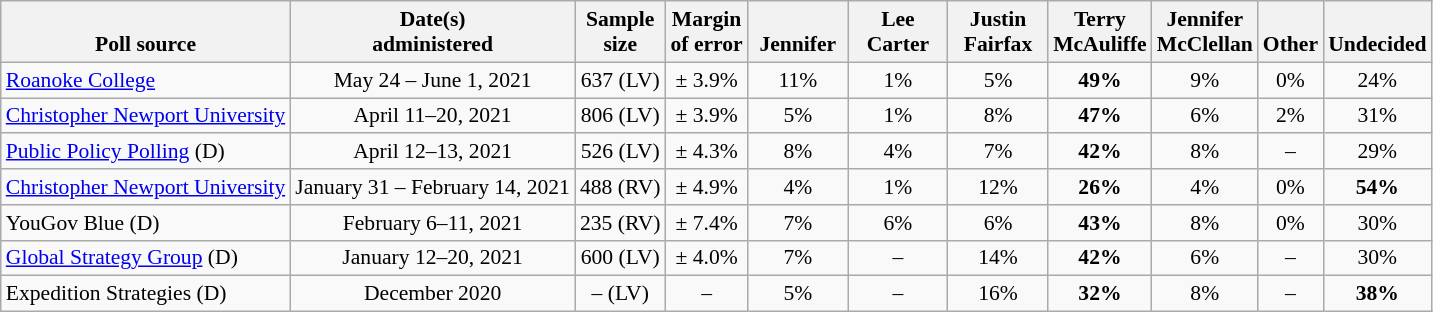<table class="wikitable" style="font-size:90%;text-align:center;">
<tr valign=bottom>
<th>Poll source</th>
<th>Date(s)<br>administered</th>
<th>Sample<br>size</th>
<th>Margin<br>of error</th>
<th style="width:60px;">Jennifer<br></th>
<th style="width:60px;">Lee<br>Carter</th>
<th style="width:60px;">Justin<br>Fairfax</th>
<th style="width:60px;">Terry<br>McAuliffe</th>
<th style="width:60px;">Jennifer<br>McClellan</th>
<th>Other</th>
<th>Undecided</th>
</tr>
<tr>
<td style="text-align:left;"><a href='#'>Roanoke College</a></td>
<td>May 24 – June 1, 2021</td>
<td>637 (LV)</td>
<td>± 3.9%</td>
<td>11%</td>
<td>1%</td>
<td>5%</td>
<td><strong>49%</strong></td>
<td>9%</td>
<td>0%</td>
<td>24%</td>
</tr>
<tr>
<td style="text-align:left;"><a href='#'>Christopher Newport University</a></td>
<td>April 11–20, 2021</td>
<td>806 (LV)</td>
<td>± 3.9%</td>
<td>5%</td>
<td>1%</td>
<td>8%</td>
<td><strong>47%</strong></td>
<td>6%</td>
<td>2%</td>
<td>31%</td>
</tr>
<tr>
<td style="text-align:left;"><a href='#'>Public Policy Polling</a> (D)</td>
<td>April 12–13, 2021</td>
<td>526 (LV)</td>
<td>± 4.3%</td>
<td>8%</td>
<td>4%</td>
<td>7%</td>
<td><strong>42%</strong></td>
<td>8%</td>
<td>–</td>
<td>29%</td>
</tr>
<tr>
<td style="text-align:left;"><a href='#'>Christopher Newport University</a></td>
<td>January 31 – February 14, 2021</td>
<td>488 (RV)</td>
<td>± 4.9%</td>
<td>4%</td>
<td>1%</td>
<td>12%</td>
<td><strong>26%</strong></td>
<td>4%</td>
<td>0%</td>
<td><strong>54%</strong></td>
</tr>
<tr>
<td style="text-align:left;">YouGov Blue (D)</td>
<td>February 6–11, 2021</td>
<td>235 (RV)</td>
<td>± 7.4%</td>
<td>7%</td>
<td>6%</td>
<td>6%</td>
<td><strong>43%</strong></td>
<td>8%</td>
<td>0%</td>
<td>30%</td>
</tr>
<tr>
<td style="text-align:left;"><a href='#'>Global Strategy Group</a> (D)</td>
<td>January 12–20, 2021</td>
<td>600 (LV)</td>
<td>± 4.0%</td>
<td>7%</td>
<td>–</td>
<td>14%</td>
<td><strong>42%</strong></td>
<td>6%</td>
<td>–</td>
<td>30%</td>
</tr>
<tr>
<td style="text-align:left;">Expedition Strategies (D)</td>
<td>December 2020</td>
<td>– (LV)</td>
<td>–</td>
<td>5%</td>
<td>–</td>
<td>16%</td>
<td><strong>32%</strong></td>
<td>8%</td>
<td>–</td>
<td><strong>38%</strong></td>
</tr>
</table>
